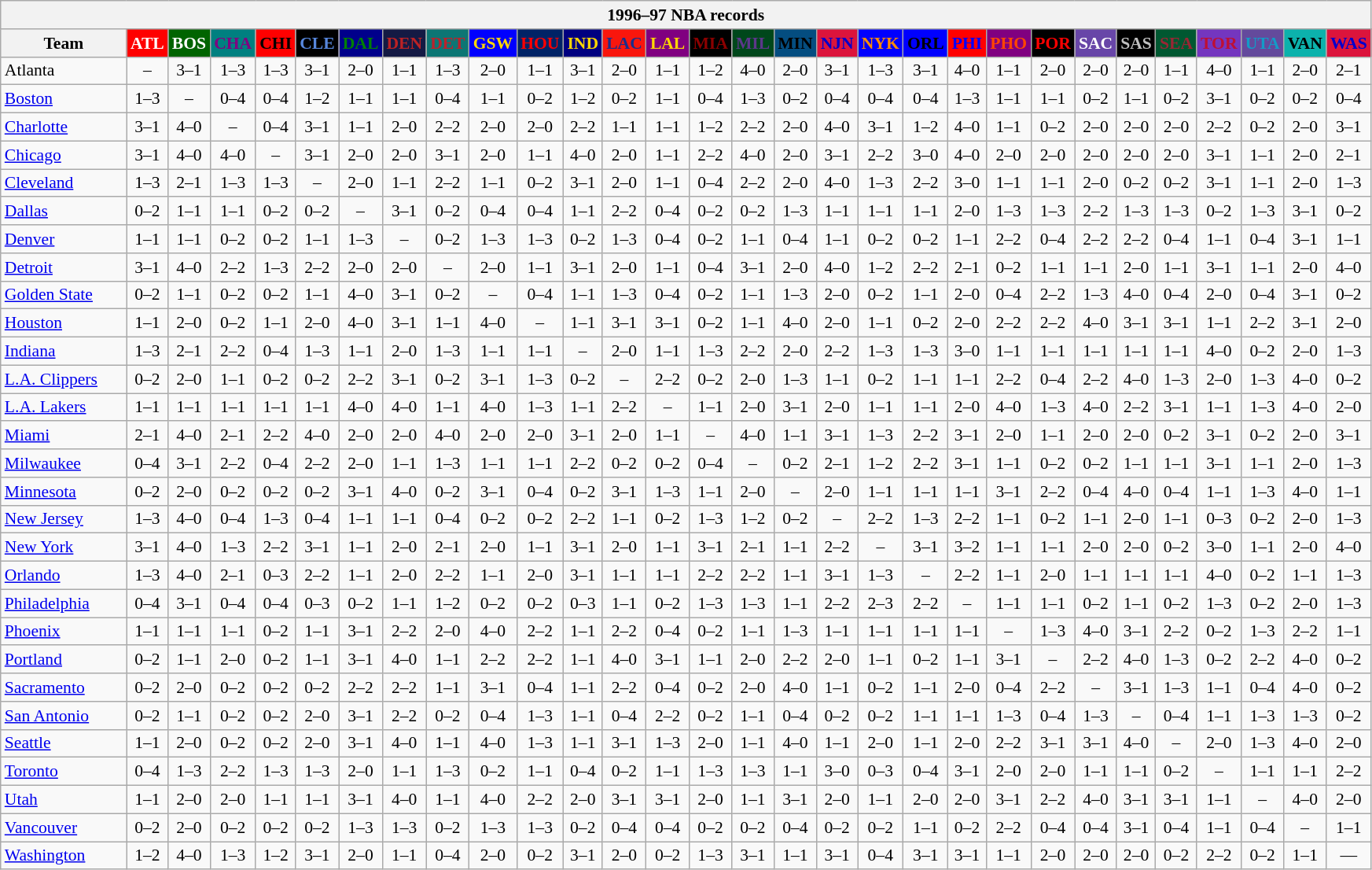<table class="wikitable" style="font-size:90%; text-align:center;">
<tr>
<th colspan=30>1996–97 NBA records</th>
</tr>
<tr>
<th width=100>Team</th>
<th style="background:#FF0000;color:#FFFFFF;width=35">ATL</th>
<th style="background:#006400;color:#FFFFFF;width=35">BOS</th>
<th style="background:#008080;color:#800080;width=35">CHA</th>
<th style="background:#FF0000;color:#000000;width=35">CHI</th>
<th style="background:#000000;color:#5787DC;width=35">CLE</th>
<th style="background:#00008B;color:#008000;width=35">DAL</th>
<th style="background:#141A44;color:#BC2224;width=35">DEN</th>
<th style="background:#0C7674;color:#BB222C;width=35">DET</th>
<th style="background:#0000FF;color:#FFD700;width=35">GSW</th>
<th style="background:#002366;color:#FF0000;width=35">HOU</th>
<th style="background:#000080;color:#FFD700;width=35">IND</th>
<th style="background:#F9160D;color:#1A2E8B;width=35">LAC</th>
<th style="background:#800080;color:#FFD700;width=35">LAL</th>
<th style="background:#000000;color:#8B0000;width=35">MIA</th>
<th style="background:#00471B;color:#5C378A;width=35">MIL</th>
<th style="background:#044D80;color:#000000;width=35">MIN</th>
<th style="background:#DC143C;color:#0000CD;width=35">NJN</th>
<th style="background:#0000FF;color:#FF8C00;width=35">NYK</th>
<th style="background:#0000FF;color:#000000;width=35">ORL</th>
<th style="background:#FF0000;color:#0000FF;width=35">PHI</th>
<th style="background:#800080;color:#FF4500;width=35">PHO</th>
<th style="background:#000000;color:#FF0000;width=35">POR</th>
<th style="background:#6846A8;color:#FFFFFF;width=35">SAC</th>
<th style="background:#000000;color:#C0C0C0;width=35">SAS</th>
<th style="background:#005831;color:#992634;width=35">SEA</th>
<th style="background:#7436BF;color:#BE0F34;width=35">TOR</th>
<th style="background:#644A9C;color:#149BC7;width=35">UTA</th>
<th style="background:#0CB2AC;color:#000000;width=35">VAN</th>
<th style="background:#DC143C;color:#0000CD;width=35">WAS</th>
</tr>
<tr>
<td style="text-align:left;">Atlanta</td>
<td>–</td>
<td>3–1</td>
<td>1–3</td>
<td>1–3</td>
<td>3–1</td>
<td>2–0</td>
<td>1–1</td>
<td>1–3</td>
<td>2–0</td>
<td>1–1</td>
<td>3–1</td>
<td>2–0</td>
<td>1–1</td>
<td>1–2</td>
<td>4–0</td>
<td>2–0</td>
<td>3–1</td>
<td>1–3</td>
<td>3–1</td>
<td>4–0</td>
<td>1–1</td>
<td>2–0</td>
<td>2–0</td>
<td>2–0</td>
<td>1–1</td>
<td>4–0</td>
<td>1–1</td>
<td>2–0</td>
<td>2–1</td>
</tr>
<tr>
<td style="text-align:left;"><a href='#'>Boston</a></td>
<td>1–3</td>
<td>–</td>
<td>0–4</td>
<td>0–4</td>
<td>1–2</td>
<td>1–1</td>
<td>1–1</td>
<td>0–4</td>
<td>1–1</td>
<td>0–2</td>
<td>1–2</td>
<td>0–2</td>
<td>1–1</td>
<td>0–4</td>
<td>1–3</td>
<td>0–2</td>
<td>0–4</td>
<td>0–4</td>
<td>0–4</td>
<td>1–3</td>
<td>1–1</td>
<td>1–1</td>
<td>0–2</td>
<td>1–1</td>
<td>0–2</td>
<td>3–1</td>
<td>0–2</td>
<td>0–2</td>
<td>0–4</td>
</tr>
<tr>
<td style="text-align:left;"><a href='#'>Charlotte</a></td>
<td>3–1</td>
<td>4–0</td>
<td>–</td>
<td>0–4</td>
<td>3–1</td>
<td>1–1</td>
<td>2–0</td>
<td>2–2</td>
<td>2–0</td>
<td>2–0</td>
<td>2–2</td>
<td>1–1</td>
<td>1–1</td>
<td>1–2</td>
<td>2–2</td>
<td>2–0</td>
<td>4–0</td>
<td>3–1</td>
<td>1–2</td>
<td>4–0</td>
<td>1–1</td>
<td>0–2</td>
<td>2–0</td>
<td>2–0</td>
<td>2–0</td>
<td>2–2</td>
<td>0–2</td>
<td>2–0</td>
<td>3–1</td>
</tr>
<tr>
<td style="text-align:left;"><a href='#'>Chicago</a></td>
<td>3–1</td>
<td>4–0</td>
<td>4–0</td>
<td>–</td>
<td>3–1</td>
<td>2–0</td>
<td>2–0</td>
<td>3–1</td>
<td>2–0</td>
<td>1–1</td>
<td>4–0</td>
<td>2–0</td>
<td>1–1</td>
<td>2–2</td>
<td>4–0</td>
<td>2–0</td>
<td>3–1</td>
<td>2–2</td>
<td>3–0</td>
<td>4–0</td>
<td>2–0</td>
<td>2–0</td>
<td>2–0</td>
<td>2–0</td>
<td>2–0</td>
<td>3–1</td>
<td>1–1</td>
<td>2–0</td>
<td>2–1</td>
</tr>
<tr>
<td style="text-align:left;"><a href='#'>Cleveland</a></td>
<td>1–3</td>
<td>2–1</td>
<td>1–3</td>
<td>1–3</td>
<td>–</td>
<td>2–0</td>
<td>1–1</td>
<td>2–2</td>
<td>1–1</td>
<td>0–2</td>
<td>3–1</td>
<td>2–0</td>
<td>1–1</td>
<td>0–4</td>
<td>2–2</td>
<td>2–0</td>
<td>4–0</td>
<td>1–3</td>
<td>2–2</td>
<td>3–0</td>
<td>1–1</td>
<td>1–1</td>
<td>2–0</td>
<td>0–2</td>
<td>0–2</td>
<td>3–1</td>
<td>1–1</td>
<td>2–0</td>
<td>1–3</td>
</tr>
<tr>
<td style="text-align:left;"><a href='#'>Dallas</a></td>
<td>0–2</td>
<td>1–1</td>
<td>1–1</td>
<td>0–2</td>
<td>0–2</td>
<td>–</td>
<td>3–1</td>
<td>0–2</td>
<td>0–4</td>
<td>0–4</td>
<td>1–1</td>
<td>2–2</td>
<td>0–4</td>
<td>0–2</td>
<td>0–2</td>
<td>1–3</td>
<td>1–1</td>
<td>1–1</td>
<td>1–1</td>
<td>2–0</td>
<td>1–3</td>
<td>1–3</td>
<td>2–2</td>
<td>1–3</td>
<td>1–3</td>
<td>0–2</td>
<td>1–3</td>
<td>3–1</td>
<td>0–2</td>
</tr>
<tr>
<td style="text-align:left;"><a href='#'>Denver</a></td>
<td>1–1</td>
<td>1–1</td>
<td>0–2</td>
<td>0–2</td>
<td>1–1</td>
<td>1–3</td>
<td>–</td>
<td>0–2</td>
<td>1–3</td>
<td>1–3</td>
<td>0–2</td>
<td>1–3</td>
<td>0–4</td>
<td>0–2</td>
<td>1–1</td>
<td>0–4</td>
<td>1–1</td>
<td>0–2</td>
<td>0–2</td>
<td>1–1</td>
<td>2–2</td>
<td>0–4</td>
<td>2–2</td>
<td>2–2</td>
<td>0–4</td>
<td>1–1</td>
<td>0–4</td>
<td>3–1</td>
<td>1–1</td>
</tr>
<tr>
<td style="text-align:left;"><a href='#'>Detroit</a></td>
<td>3–1</td>
<td>4–0</td>
<td>2–2</td>
<td>1–3</td>
<td>2–2</td>
<td>2–0</td>
<td>2–0</td>
<td>–</td>
<td>2–0</td>
<td>1–1</td>
<td>3–1</td>
<td>2–0</td>
<td>1–1</td>
<td>0–4</td>
<td>3–1</td>
<td>2–0</td>
<td>4–0</td>
<td>1–2</td>
<td>2–2</td>
<td>2–1</td>
<td>0–2</td>
<td>1–1</td>
<td>1–1</td>
<td>2–0</td>
<td>1–1</td>
<td>3–1</td>
<td>1–1</td>
<td>2–0</td>
<td>4–0</td>
</tr>
<tr>
<td style="text-align:left;"><a href='#'>Golden State</a></td>
<td>0–2</td>
<td>1–1</td>
<td>0–2</td>
<td>0–2</td>
<td>1–1</td>
<td>4–0</td>
<td>3–1</td>
<td>0–2</td>
<td>–</td>
<td>0–4</td>
<td>1–1</td>
<td>1–3</td>
<td>0–4</td>
<td>0–2</td>
<td>1–1</td>
<td>1–3</td>
<td>2–0</td>
<td>0–2</td>
<td>1–1</td>
<td>2–0</td>
<td>0–4</td>
<td>2–2</td>
<td>1–3</td>
<td>4–0</td>
<td>0–4</td>
<td>2–0</td>
<td>0–4</td>
<td>3–1</td>
<td>0–2</td>
</tr>
<tr>
<td style="text-align:left;"><a href='#'>Houston</a></td>
<td>1–1</td>
<td>2–0</td>
<td>0–2</td>
<td>1–1</td>
<td>2–0</td>
<td>4–0</td>
<td>3–1</td>
<td>1–1</td>
<td>4–0</td>
<td>–</td>
<td>1–1</td>
<td>3–1</td>
<td>3–1</td>
<td>0–2</td>
<td>1–1</td>
<td>4–0</td>
<td>2–0</td>
<td>1–1</td>
<td>0–2</td>
<td>2–0</td>
<td>2–2</td>
<td>2–2</td>
<td>4–0</td>
<td>3–1</td>
<td>3–1</td>
<td>1–1</td>
<td>2–2</td>
<td>3–1</td>
<td>2–0</td>
</tr>
<tr>
<td style="text-align:left;"><a href='#'>Indiana</a></td>
<td>1–3</td>
<td>2–1</td>
<td>2–2</td>
<td>0–4</td>
<td>1–3</td>
<td>1–1</td>
<td>2–0</td>
<td>1–3</td>
<td>1–1</td>
<td>1–1</td>
<td>–</td>
<td>2–0</td>
<td>1–1</td>
<td>1–3</td>
<td>2–2</td>
<td>2–0</td>
<td>2–2</td>
<td>1–3</td>
<td>1–3</td>
<td>3–0</td>
<td>1–1</td>
<td>1–1</td>
<td>1–1</td>
<td>1–1</td>
<td>1–1</td>
<td>4–0</td>
<td>0–2</td>
<td>2–0</td>
<td>1–3</td>
</tr>
<tr>
<td style="text-align:left;"><a href='#'>L.A. Clippers</a></td>
<td>0–2</td>
<td>2–0</td>
<td>1–1</td>
<td>0–2</td>
<td>0–2</td>
<td>2–2</td>
<td>3–1</td>
<td>0–2</td>
<td>3–1</td>
<td>1–3</td>
<td>0–2</td>
<td>–</td>
<td>2–2</td>
<td>0–2</td>
<td>2–0</td>
<td>1–3</td>
<td>1–1</td>
<td>0–2</td>
<td>1–1</td>
<td>1–1</td>
<td>2–2</td>
<td>0–4</td>
<td>2–2</td>
<td>4–0</td>
<td>1–3</td>
<td>2–0</td>
<td>1–3</td>
<td>4–0</td>
<td>0–2</td>
</tr>
<tr>
<td style="text-align:left;"><a href='#'>L.A. Lakers</a></td>
<td>1–1</td>
<td>1–1</td>
<td>1–1</td>
<td>1–1</td>
<td>1–1</td>
<td>4–0</td>
<td>4–0</td>
<td>1–1</td>
<td>4–0</td>
<td>1–3</td>
<td>1–1</td>
<td>2–2</td>
<td>–</td>
<td>1–1</td>
<td>2–0</td>
<td>3–1</td>
<td>2–0</td>
<td>1–1</td>
<td>1–1</td>
<td>2–0</td>
<td>4–0</td>
<td>1–3</td>
<td>4–0</td>
<td>2–2</td>
<td>3–1</td>
<td>1–1</td>
<td>1–3</td>
<td>4–0</td>
<td>2–0</td>
</tr>
<tr>
<td style="text-align:left;"><a href='#'>Miami</a></td>
<td>2–1</td>
<td>4–0</td>
<td>2–1</td>
<td>2–2</td>
<td>4–0</td>
<td>2–0</td>
<td>2–0</td>
<td>4–0</td>
<td>2–0</td>
<td>2–0</td>
<td>3–1</td>
<td>2–0</td>
<td>1–1</td>
<td>–</td>
<td>4–0</td>
<td>1–1</td>
<td>3–1</td>
<td>1–3</td>
<td>2–2</td>
<td>3–1</td>
<td>2–0</td>
<td>1–1</td>
<td>2–0</td>
<td>2–0</td>
<td>0–2</td>
<td>3–1</td>
<td>0–2</td>
<td>2–0</td>
<td>3–1</td>
</tr>
<tr>
<td style="text-align:left;"><a href='#'>Milwaukee</a></td>
<td>0–4</td>
<td>3–1</td>
<td>2–2</td>
<td>0–4</td>
<td>2–2</td>
<td>2–0</td>
<td>1–1</td>
<td>1–3</td>
<td>1–1</td>
<td>1–1</td>
<td>2–2</td>
<td>0–2</td>
<td>0–2</td>
<td>0–4</td>
<td>–</td>
<td>0–2</td>
<td>2–1</td>
<td>1–2</td>
<td>2–2</td>
<td>3–1</td>
<td>1–1</td>
<td>0–2</td>
<td>0–2</td>
<td>1–1</td>
<td>1–1</td>
<td>3–1</td>
<td>1–1</td>
<td>2–0</td>
<td>1–3</td>
</tr>
<tr>
<td style="text-align:left;"><a href='#'>Minnesota</a></td>
<td>0–2</td>
<td>2–0</td>
<td>0–2</td>
<td>0–2</td>
<td>0–2</td>
<td>3–1</td>
<td>4–0</td>
<td>0–2</td>
<td>3–1</td>
<td>0–4</td>
<td>0–2</td>
<td>3–1</td>
<td>1–3</td>
<td>1–1</td>
<td>2–0</td>
<td>–</td>
<td>2–0</td>
<td>1–1</td>
<td>1–1</td>
<td>1–1</td>
<td>3–1</td>
<td>2–2</td>
<td>0–4</td>
<td>4–0</td>
<td>0–4</td>
<td>1–1</td>
<td>1–3</td>
<td>4–0</td>
<td>1–1</td>
</tr>
<tr>
<td style="text-align:left;"><a href='#'>New Jersey</a></td>
<td>1–3</td>
<td>4–0</td>
<td>0–4</td>
<td>1–3</td>
<td>0–4</td>
<td>1–1</td>
<td>1–1</td>
<td>0–4</td>
<td>0–2</td>
<td>0–2</td>
<td>2–2</td>
<td>1–1</td>
<td>0–2</td>
<td>1–3</td>
<td>1–2</td>
<td>0–2</td>
<td>–</td>
<td>2–2</td>
<td>1–3</td>
<td>2–2</td>
<td>1–1</td>
<td>0–2</td>
<td>1–1</td>
<td>2–0</td>
<td>1–1</td>
<td>0–3</td>
<td>0–2</td>
<td>2–0</td>
<td>1–3</td>
</tr>
<tr>
<td style="text-align:left;"><a href='#'>New York</a></td>
<td>3–1</td>
<td>4–0</td>
<td>1–3</td>
<td>2–2</td>
<td>3–1</td>
<td>1–1</td>
<td>2–0</td>
<td>2–1</td>
<td>2–0</td>
<td>1–1</td>
<td>3–1</td>
<td>2–0</td>
<td>1–1</td>
<td>3–1</td>
<td>2–1</td>
<td>1–1</td>
<td>2–2</td>
<td>–</td>
<td>3–1</td>
<td>3–2</td>
<td>1–1</td>
<td>1–1</td>
<td>2–0</td>
<td>2–0</td>
<td>0–2</td>
<td>3–0</td>
<td>1–1</td>
<td>2–0</td>
<td>4–0</td>
</tr>
<tr>
<td style="text-align:left;"><a href='#'>Orlando</a></td>
<td>1–3</td>
<td>4–0</td>
<td>2–1</td>
<td>0–3</td>
<td>2–2</td>
<td>1–1</td>
<td>2–0</td>
<td>2–2</td>
<td>1–1</td>
<td>2–0</td>
<td>3–1</td>
<td>1–1</td>
<td>1–1</td>
<td>2–2</td>
<td>2–2</td>
<td>1–1</td>
<td>3–1</td>
<td>1–3</td>
<td>–</td>
<td>2–2</td>
<td>1–1</td>
<td>2–0</td>
<td>1–1</td>
<td>1–1</td>
<td>1–1</td>
<td>4–0</td>
<td>0–2</td>
<td>1–1</td>
<td>1–3</td>
</tr>
<tr>
<td style="text-align:left;"><a href='#'>Philadelphia</a></td>
<td>0–4</td>
<td>3–1</td>
<td>0–4</td>
<td>0–4</td>
<td>0–3</td>
<td>0–2</td>
<td>1–1</td>
<td>1–2</td>
<td>0–2</td>
<td>0–2</td>
<td>0–3</td>
<td>1–1</td>
<td>0–2</td>
<td>1–3</td>
<td>1–3</td>
<td>1–1</td>
<td>2–2</td>
<td>2–3</td>
<td>2–2</td>
<td>–</td>
<td>1–1</td>
<td>1–1</td>
<td>0–2</td>
<td>1–1</td>
<td>0–2</td>
<td>1–3</td>
<td>0–2</td>
<td>2–0</td>
<td>1–3</td>
</tr>
<tr>
<td style="text-align:left;"><a href='#'>Phoenix</a></td>
<td>1–1</td>
<td>1–1</td>
<td>1–1</td>
<td>0–2</td>
<td>1–1</td>
<td>3–1</td>
<td>2–2</td>
<td>2–0</td>
<td>4–0</td>
<td>2–2</td>
<td>1–1</td>
<td>2–2</td>
<td>0–4</td>
<td>0–2</td>
<td>1–1</td>
<td>1–3</td>
<td>1–1</td>
<td>1–1</td>
<td>1–1</td>
<td>1–1</td>
<td>–</td>
<td>1–3</td>
<td>4–0</td>
<td>3–1</td>
<td>2–2</td>
<td>0–2</td>
<td>1–3</td>
<td>2–2</td>
<td>1–1</td>
</tr>
<tr>
<td style="text-align:left;"><a href='#'>Portland</a></td>
<td>0–2</td>
<td>1–1</td>
<td>2–0</td>
<td>0–2</td>
<td>1–1</td>
<td>3–1</td>
<td>4–0</td>
<td>1–1</td>
<td>2–2</td>
<td>2–2</td>
<td>1–1</td>
<td>4–0</td>
<td>3–1</td>
<td>1–1</td>
<td>2–0</td>
<td>2–2</td>
<td>2–0</td>
<td>1–1</td>
<td>0–2</td>
<td>1–1</td>
<td>3–1</td>
<td>–</td>
<td>2–2</td>
<td>4–0</td>
<td>1–3</td>
<td>0–2</td>
<td>2–2</td>
<td>4–0</td>
<td>0–2</td>
</tr>
<tr>
<td style="text-align:left;"><a href='#'>Sacramento</a></td>
<td>0–2</td>
<td>2–0</td>
<td>0–2</td>
<td>0–2</td>
<td>0–2</td>
<td>2–2</td>
<td>2–2</td>
<td>1–1</td>
<td>3–1</td>
<td>0–4</td>
<td>1–1</td>
<td>2–2</td>
<td>0–4</td>
<td>0–2</td>
<td>2–0</td>
<td>4–0</td>
<td>1–1</td>
<td>0–2</td>
<td>1–1</td>
<td>2–0</td>
<td>0–4</td>
<td>2–2</td>
<td>–</td>
<td>3–1</td>
<td>1–3</td>
<td>1–1</td>
<td>0–4</td>
<td>4–0</td>
<td>0–2</td>
</tr>
<tr>
<td style="text-align:left;"><a href='#'>San Antonio</a></td>
<td>0–2</td>
<td>1–1</td>
<td>0–2</td>
<td>0–2</td>
<td>2–0</td>
<td>3–1</td>
<td>2–2</td>
<td>0–2</td>
<td>0–4</td>
<td>1–3</td>
<td>1–1</td>
<td>0–4</td>
<td>2–2</td>
<td>0–2</td>
<td>1–1</td>
<td>0–4</td>
<td>0–2</td>
<td>0–2</td>
<td>1–1</td>
<td>1–1</td>
<td>1–3</td>
<td>0–4</td>
<td>1–3</td>
<td>–</td>
<td>0–4</td>
<td>1–1</td>
<td>1–3</td>
<td>1–3</td>
<td>0–2</td>
</tr>
<tr>
<td style="text-align:left;"><a href='#'>Seattle</a></td>
<td>1–1</td>
<td>2–0</td>
<td>0–2</td>
<td>0–2</td>
<td>2–0</td>
<td>3–1</td>
<td>4–0</td>
<td>1–1</td>
<td>4–0</td>
<td>1–3</td>
<td>1–1</td>
<td>3–1</td>
<td>1–3</td>
<td>2–0</td>
<td>1–1</td>
<td>4–0</td>
<td>1–1</td>
<td>2–0</td>
<td>1–1</td>
<td>2–0</td>
<td>2–2</td>
<td>3–1</td>
<td>3–1</td>
<td>4–0</td>
<td>–</td>
<td>2–0</td>
<td>1–3</td>
<td>4–0</td>
<td>2–0</td>
</tr>
<tr>
<td style="text-align:left;"><a href='#'>Toronto</a></td>
<td>0–4</td>
<td>1–3</td>
<td>2–2</td>
<td>1–3</td>
<td>1–3</td>
<td>2–0</td>
<td>1–1</td>
<td>1–3</td>
<td>0–2</td>
<td>1–1</td>
<td>0–4</td>
<td>0–2</td>
<td>1–1</td>
<td>1–3</td>
<td>1–3</td>
<td>1–1</td>
<td>3–0</td>
<td>0–3</td>
<td>0–4</td>
<td>3–1</td>
<td>2–0</td>
<td>2–0</td>
<td>1–1</td>
<td>1–1</td>
<td>0–2</td>
<td>–</td>
<td>1–1</td>
<td>1–1</td>
<td>2–2</td>
</tr>
<tr>
<td style="text-align:left;"><a href='#'>Utah</a></td>
<td>1–1</td>
<td>2–0</td>
<td>2–0</td>
<td>1–1</td>
<td>1–1</td>
<td>3–1</td>
<td>4–0</td>
<td>1–1</td>
<td>4–0</td>
<td>2–2</td>
<td>2–0</td>
<td>3–1</td>
<td>3–1</td>
<td>2–0</td>
<td>1–1</td>
<td>3–1</td>
<td>2–0</td>
<td>1–1</td>
<td>2–0</td>
<td>2–0</td>
<td>3–1</td>
<td>2–2</td>
<td>4–0</td>
<td>3–1</td>
<td>3–1</td>
<td>1–1</td>
<td>–</td>
<td>4–0</td>
<td>2–0</td>
</tr>
<tr>
<td style="text-align:left;"><a href='#'>Vancouver</a></td>
<td>0–2</td>
<td>2–0</td>
<td>0–2</td>
<td>0–2</td>
<td>0–2</td>
<td>1–3</td>
<td>1–3</td>
<td>0–2</td>
<td>1–3</td>
<td>1–3</td>
<td>0–2</td>
<td>0–4</td>
<td>0–4</td>
<td>0–2</td>
<td>0–2</td>
<td>0–4</td>
<td>0–2</td>
<td>0–2</td>
<td>1–1</td>
<td>0–2</td>
<td>2–2</td>
<td>0–4</td>
<td>0–4</td>
<td>3–1</td>
<td>0–4</td>
<td>1–1</td>
<td>0–4</td>
<td>–</td>
<td>1–1</td>
</tr>
<tr>
<td style="text-align:left;"><a href='#'>Washington</a></td>
<td>1–2</td>
<td>4–0</td>
<td>1–3</td>
<td>1–2</td>
<td>3–1</td>
<td>2–0</td>
<td>1–1</td>
<td>0–4</td>
<td>2–0</td>
<td>0–2</td>
<td>3–1</td>
<td>2–0</td>
<td>0–2</td>
<td>1–3</td>
<td>3–1</td>
<td>1–1</td>
<td>3–1</td>
<td>0–4</td>
<td>3–1</td>
<td>3–1</td>
<td>1–1</td>
<td>2–0</td>
<td>2–0</td>
<td>2–0</td>
<td>0–2</td>
<td>2–2</td>
<td>0–2</td>
<td>1–1</td>
<td>—</td>
</tr>
</table>
